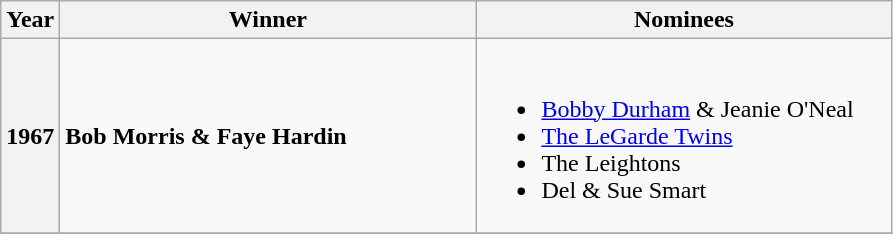<table class="wikitable sortable">
<tr>
<th width="30px">Year</th>
<th width="270px">Winner</th>
<th width="270px">Nominees</th>
</tr>
<tr>
<th>1967</th>
<td> <strong>Bob Morris & Faye Hardin</strong></td>
<td><br><ul><li><a href='#'>Bobby Durham</a> & Jeanie O'Neal</li><li><a href='#'>The LeGarde Twins</a></li><li>The Leightons</li><li>Del & Sue Smart</li></ul></td>
</tr>
<tr>
</tr>
</table>
